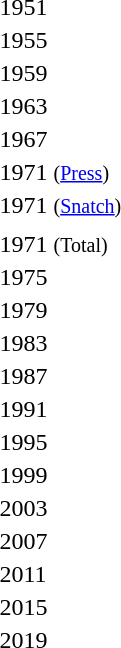<table>
<tr>
<td>1951</td>
<td></td>
<td></td>
<td></td>
</tr>
<tr>
<td>1955</td>
<td></td>
<td></td>
<td></td>
</tr>
<tr>
<td>1959</td>
<td></td>
<td></td>
<td></td>
</tr>
<tr>
<td>1963</td>
<td></td>
<td></td>
<td></td>
</tr>
<tr>
<td>1967</td>
<td></td>
<td></td>
<td></td>
</tr>
<tr>
<td>1971 <small>(<a href='#'>Press</a>)</small></td>
<td></td>
<td></td>
<td></td>
</tr>
<tr>
<td>1971 <small>(<a href='#'>Snatch</a>)</small></td>
<td></td>
<td></td>
<td></td>
</tr>
<tr>
<td></td>
<td></td>
<td></td>
<td></td>
</tr>
<tr>
<td>1971 <small>(Total)</small></td>
<td></td>
<td></td>
<td></td>
</tr>
<tr>
<td>1975</td>
<td></td>
<td></td>
<td></td>
</tr>
<tr>
<td>1979</td>
<td></td>
<td></td>
<td></td>
</tr>
<tr>
<td>1983</td>
<td></td>
<td></td>
<td></td>
</tr>
<tr>
<td>1987</td>
<td></td>
<td></td>
<td></td>
</tr>
<tr>
<td>1991</td>
<td></td>
<td></td>
<td></td>
</tr>
<tr>
<td>1995</td>
<td></td>
<td></td>
<td></td>
</tr>
<tr>
<td>1999</td>
<td></td>
<td></td>
<td></td>
</tr>
<tr>
<td>2003</td>
<td></td>
<td></td>
<td></td>
</tr>
<tr>
<td>2007</td>
<td align="left"></td>
<td align="left"></td>
<td align="left"></td>
</tr>
<tr>
<td>2011<br></td>
<td></td>
<td></td>
<td></td>
</tr>
<tr>
<td>2015<br></td>
<td></td>
<td></td>
<td></td>
</tr>
<tr>
<td>2019<br></td>
<td></td>
<td></td>
<td></td>
</tr>
</table>
